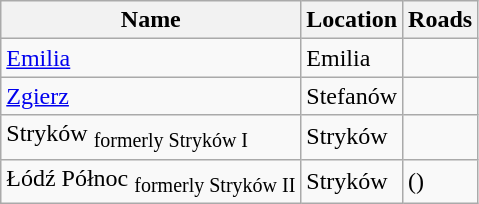<table class="wikitable">
<tr>
<th>Name</th>
<th>Location</th>
<th>Roads</th>
</tr>
<tr>
<td><a href='#'>Emilia</a></td>
<td>Emilia</td>
<td></td>
</tr>
<tr>
<td><a href='#'>Zgierz</a></td>
<td>Stefanów</td>
<td></td>
</tr>
<tr>
<td>Stryków <sub>formerly Stryków I</sub></td>
<td>Stryków</td>
<td></td>
</tr>
<tr>
<td>Łódź Północ <sub>formerly Stryków II</sub></td>
<td>Stryków</td>
<td> ()</td>
</tr>
</table>
